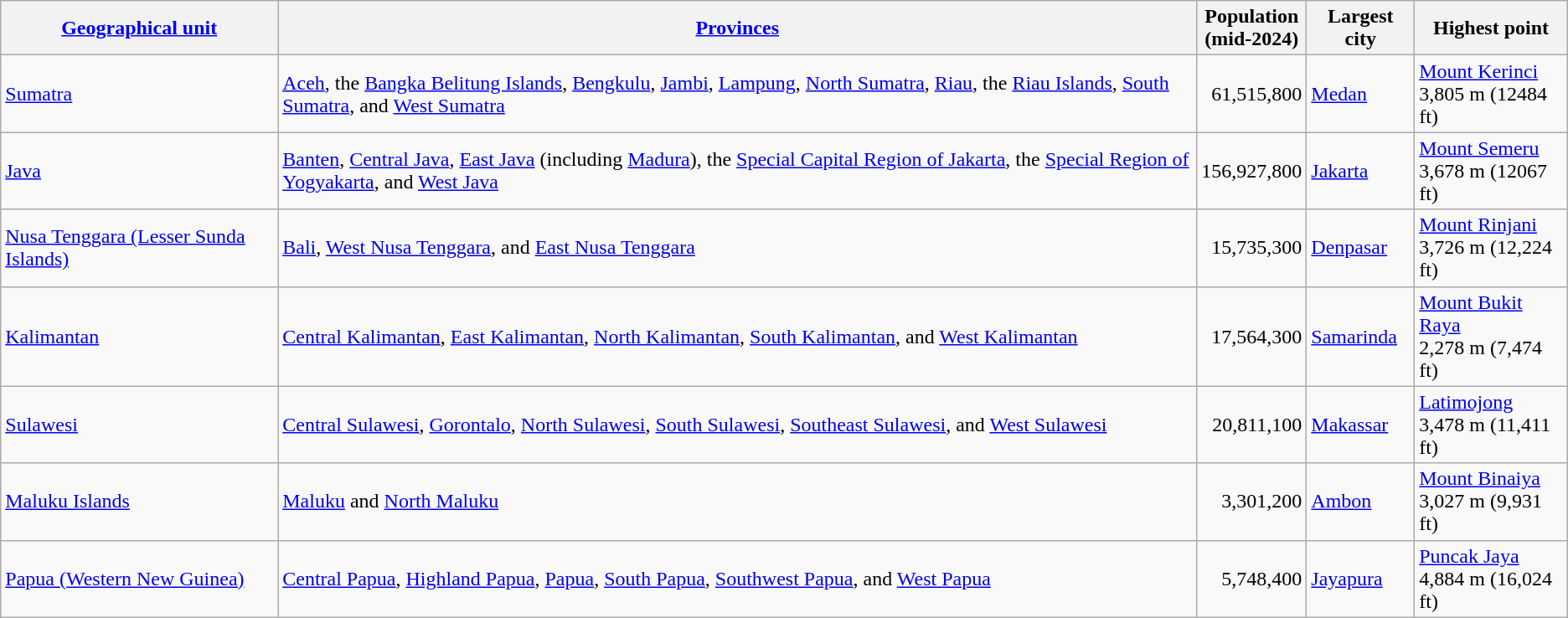<table class="sortable wikitable">
<tr>
<th><a href='#'>Geographical unit</a></th>
<th><a href='#'>Provinces</a></th>
<th>Population<br>(mid-2024)</th>
<th>Largest city</th>
<th>Highest point</th>
</tr>
<tr>
<td><a href='#'>Sumatra</a></td>
<td><a href='#'>Aceh</a>, the <a href='#'>Bangka Belitung Islands</a>, <a href='#'>Bengkulu</a>, <a href='#'>Jambi</a>, <a href='#'>Lampung</a>, <a href='#'>North Sumatra</a>, <a href='#'>Riau</a>, the <a href='#'>Riau Islands</a>, <a href='#'>South Sumatra</a>, and <a href='#'>West Sumatra</a></td>
<td align="right">61,515,800</td>
<td><a href='#'>Medan</a></td>
<td><a href='#'>Mount Kerinci</a><br>3,805 m (12484 ft)</td>
</tr>
<tr>
<td><a href='#'>Java</a></td>
<td><a href='#'>Banten</a>, <a href='#'>Central Java</a>, <a href='#'>East Java</a> (including <a href='#'>Madura</a>), the <a href='#'>Special Capital Region of Jakarta</a>, the <a href='#'>Special Region of Yogyakarta</a>, and <a href='#'>West Java</a></td>
<td align="right">156,927,800</td>
<td><a href='#'>Jakarta</a></td>
<td><a href='#'>Mount Semeru</a><br>3,678 m (12067 ft)</td>
</tr>
<tr>
<td><a href='#'>Nusa Tenggara (Lesser Sunda Islands)</a></td>
<td><a href='#'>Bali</a>, <a href='#'>West Nusa Tenggara</a>, and <a href='#'>East Nusa Tenggara</a></td>
<td align="right">15,735,300</td>
<td><a href='#'>Denpasar</a></td>
<td><a href='#'>Mount Rinjani</a><br>3,726 m (12,224 ft)</td>
</tr>
<tr>
<td><a href='#'>Kalimantan</a></td>
<td><a href='#'>Central Kalimantan</a>, <a href='#'>East Kalimantan</a>, <a href='#'>North Kalimantan</a>, <a href='#'>South Kalimantan</a>, and <a href='#'>West Kalimantan</a></td>
<td align="right">17,564,300</td>
<td><a href='#'>Samarinda</a></td>
<td><a href='#'>Mount Bukit Raya</a><br>2,278 m (7,474 ft)</td>
</tr>
<tr>
<td><a href='#'>Sulawesi</a></td>
<td><a href='#'>Central Sulawesi</a>, <a href='#'>Gorontalo</a>, <a href='#'>North Sulawesi</a>, <a href='#'>South Sulawesi</a>, <a href='#'>Southeast Sulawesi</a>, and <a href='#'>West Sulawesi</a></td>
<td align="right">20,811,100</td>
<td><a href='#'>Makassar</a></td>
<td><a href='#'>Latimojong</a><br>3,478 m (11,411 ft)</td>
</tr>
<tr>
<td><a href='#'>Maluku Islands</a></td>
<td><a href='#'>Maluku</a> and <a href='#'>North Maluku</a></td>
<td align="right">3,301,200</td>
<td><a href='#'>Ambon</a></td>
<td><a href='#'>Mount Binaiya</a><br>3,027 m (9,931 ft)</td>
</tr>
<tr>
<td><a href='#'>Papua (Western New Guinea)</a></td>
<td><a href='#'>Central Papua</a>, <a href='#'>Highland Papua</a>, <a href='#'>Papua</a>, <a href='#'>South Papua</a>, <a href='#'>Southwest Papua</a>, and <a href='#'>West Papua</a></td>
<td align="right">5,748,400</td>
<td><a href='#'>Jayapura</a></td>
<td><a href='#'>Puncak Jaya</a><br>4,884 m (16,024 ft)</td>
</tr>
</table>
